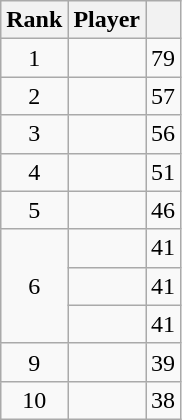<table class=wikitable style="text-align:center">
<tr>
<th>Rank</th>
<th>Player</th>
<th></th>
</tr>
<tr>
<td>1</td>
<td align=left></td>
<td>79</td>
</tr>
<tr>
<td>2</td>
<td align=left></td>
<td>57</td>
</tr>
<tr>
<td>3</td>
<td align=left></td>
<td>56</td>
</tr>
<tr>
<td>4</td>
<td align=left></td>
<td>51</td>
</tr>
<tr>
<td>5</td>
<td align=left></td>
<td>46</td>
</tr>
<tr>
<td rowspan=3>6</td>
<td align=left></td>
<td>41</td>
</tr>
<tr>
<td align=left></td>
<td>41</td>
</tr>
<tr>
<td align=left></td>
<td>41</td>
</tr>
<tr>
<td>9</td>
<td align=left></td>
<td>39</td>
</tr>
<tr>
<td>10</td>
<td align=left></td>
<td>38</td>
</tr>
</table>
